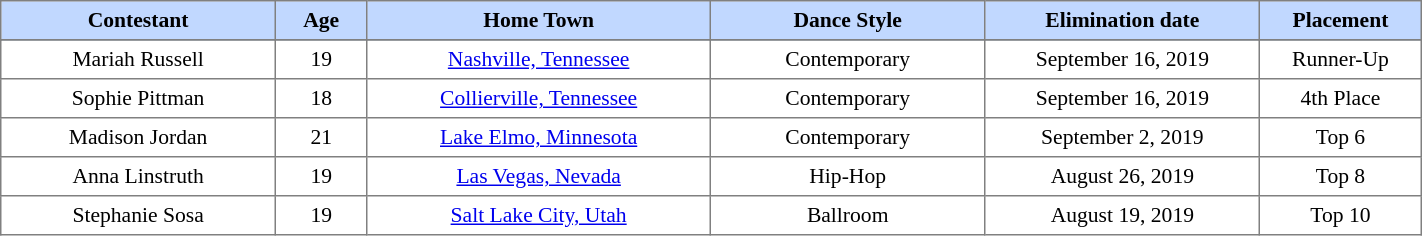<table border="1" cellpadding="4" cellspacing="0" style="text-align:center; font-size:90%; border-collapse:collapse; width:75%;">
<tr style="background:#C1D8FF;">
<th style="width:12%;">Contestant</th>
<th style="width:4%; text-align:center;">Age</th>
<th style="width:15%;">Home Town</th>
<th style="width:12%;">Dance Style</th>
<th style="width:12%;">Elimination date</th>
<th style="width:6%;">Placement</th>
</tr>
<tr>
</tr>
<tr>
<td>Mariah Russell</td>
<td>19</td>
<td><a href='#'>Nashville, Tennessee</a></td>
<td>Contemporary</td>
<td>September 16, 2019</td>
<td>Runner-Up</td>
</tr>
<tr>
<td>Sophie Pittman</td>
<td>18</td>
<td><a href='#'>Collierville, Tennessee</a></td>
<td>Contemporary</td>
<td>September 16, 2019</td>
<td>4th Place</td>
</tr>
<tr>
<td>Madison Jordan</td>
<td>21</td>
<td><a href='#'>Lake Elmo, Minnesota</a></td>
<td>Contemporary</td>
<td>September 2, 2019</td>
<td>Top 6</td>
</tr>
<tr>
<td>Anna Linstruth</td>
<td>19</td>
<td><a href='#'>Las Vegas, Nevada</a></td>
<td>Hip-Hop</td>
<td>August 26, 2019</td>
<td>Top 8</td>
</tr>
<tr>
<td>Stephanie Sosa</td>
<td>19</td>
<td><a href='#'>Salt Lake City, Utah</a></td>
<td>Ballroom</td>
<td>August 19, 2019</td>
<td>Top 10</td>
</tr>
</table>
